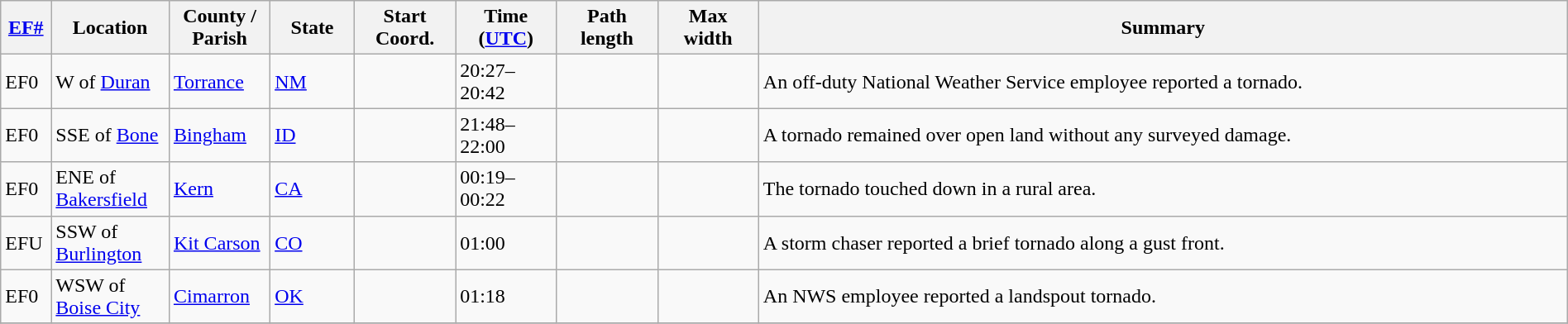<table class="wikitable sortable" style="width:100%;">
<tr>
<th scope="col" style="width:3%; text-align:center;"><a href='#'>EF#</a></th>
<th scope="col" style="width:7%; text-align:center;" class="unsortable">Location</th>
<th scope="col" style="width:6%; text-align:center;" class="unsortable">County / Parish</th>
<th scope="col" style="width:5%; text-align:center;">State</th>
<th scope="col" style="width:6%; text-align:center;">Start Coord.</th>
<th scope="col" style="width:6%; text-align:center;">Time (<a href='#'>UTC</a>)</th>
<th scope="col" style="width:6%; text-align:center;">Path length</th>
<th scope="col" style="width:6%; text-align:center;">Max width</th>
<th scope="col" class="unsortable" style="width:48%; text-align:center;">Summary</th>
</tr>
<tr>
<td bgcolor=>EF0</td>
<td>W of <a href='#'>Duran</a></td>
<td><a href='#'>Torrance</a></td>
<td><a href='#'>NM</a></td>
<td></td>
<td>20:27–20:42</td>
<td></td>
<td></td>
<td>An off-duty National Weather Service employee reported a tornado.</td>
</tr>
<tr>
<td bgcolor=>EF0</td>
<td>SSE of <a href='#'>Bone</a></td>
<td><a href='#'>Bingham</a></td>
<td><a href='#'>ID</a></td>
<td></td>
<td>21:48–22:00</td>
<td></td>
<td></td>
<td>A tornado remained over open land without any surveyed damage.</td>
</tr>
<tr>
<td bgcolor=>EF0</td>
<td>ENE of <a href='#'>Bakersfield</a></td>
<td><a href='#'>Kern</a></td>
<td><a href='#'>CA</a></td>
<td></td>
<td>00:19–00:22</td>
<td></td>
<td></td>
<td>The tornado touched down in a rural area.</td>
</tr>
<tr>
<td bgcolor=>EFU</td>
<td>SSW of <a href='#'>Burlington</a></td>
<td><a href='#'>Kit Carson</a></td>
<td><a href='#'>CO</a></td>
<td></td>
<td>01:00</td>
<td></td>
<td></td>
<td>A storm chaser reported a brief tornado along a gust front.</td>
</tr>
<tr>
<td bgcolor=>EF0</td>
<td>WSW of <a href='#'>Boise City</a></td>
<td><a href='#'>Cimarron</a></td>
<td><a href='#'>OK</a></td>
<td></td>
<td>01:18</td>
<td></td>
<td></td>
<td>An NWS employee reported a landspout tornado.</td>
</tr>
<tr>
</tr>
</table>
